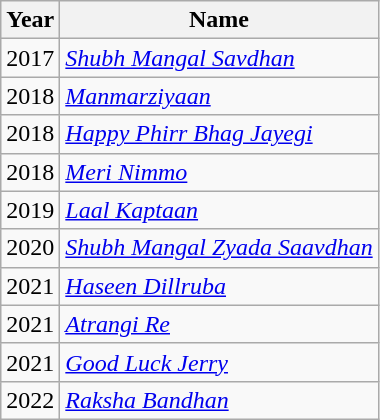<table class="wikitable sortable">
<tr>
<th>Year</th>
<th>Name</th>
</tr>
<tr>
<td>2017</td>
<td><em><a href='#'>Shubh Mangal Savdhan</a></em></td>
</tr>
<tr>
<td>2018</td>
<td><em><a href='#'>Manmarziyaan</a></em></td>
</tr>
<tr>
<td>2018</td>
<td><em><a href='#'>Happy Phirr Bhag Jayegi</a></em></td>
</tr>
<tr>
<td>2018</td>
<td><em><a href='#'>Meri Nimmo</a></em></td>
</tr>
<tr>
<td>2019</td>
<td><em><a href='#'>Laal Kaptaan</a></em></td>
</tr>
<tr>
<td>2020</td>
<td><em><a href='#'>Shubh Mangal Zyada Saavdhan</a></em></td>
</tr>
<tr>
<td>2021</td>
<td><em><a href='#'>Haseen Dillruba</a></em></td>
</tr>
<tr>
<td>2021</td>
<td><em><a href='#'>Atrangi Re</a></em></td>
</tr>
<tr>
<td>2021</td>
<td><em><a href='#'>Good Luck Jerry</a></em></td>
</tr>
<tr>
<td>2022</td>
<td><em><a href='#'>Raksha Bandhan</a></em></td>
</tr>
</table>
